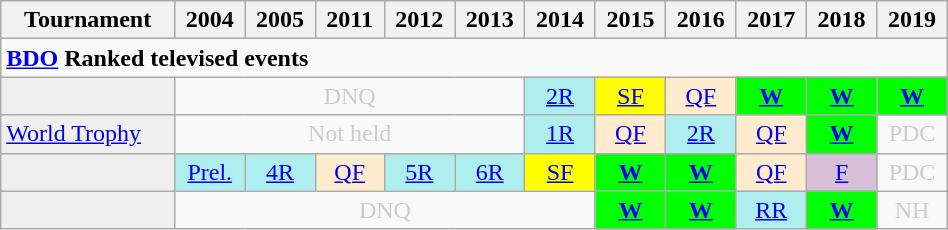<table class="wikitable" style="width:50%; margin:0">
<tr>
<th>Tournament</th>
<th>2004</th>
<th>2005</th>
<th>2011</th>
<th>2012</th>
<th>2013</th>
<th>2014</th>
<th>2015</th>
<th>2016</th>
<th>2017</th>
<th>2018</th>
<th>2019</th>
</tr>
<tr>
<td colspan="21" align="left"><strong><a href='#'>BDO</a> Ranked televised events</strong></td>
</tr>
<tr>
<td style="background:#efefef;"></td>
<td colspan="5" style="text-align:center; color:#ccc;">DNQ</td>
<td style="text-align:center; background:#afeeee;"><a href='#'>2R</a></td>
<td style="text-align:center; background:yellow;"><a href='#'>SF</a></td>
<td style="text-align:center; background:#ffebcd;"><a href='#'>QF</a></td>
<td style="text-align:center; background:lime;"><strong><a href='#'>W</a></strong></td>
<td style="text-align:center; background:lime;"><strong><a href='#'>W</a></strong></td>
<td style="text-align:center; background:lime;"><strong><a href='#'>W</a></strong></td>
</tr>
<tr>
<td style="background:#efefef;"><a href='#'>World Trophy</a></td>
<td colspan="5" style="text-align:center; color:#ccc;">Not held</td>
<td style="text-align:center; background:#afeeee;"><a href='#'>1R</a></td>
<td style="text-align:center; background:#ffebcd;"><a href='#'>QF</a></td>
<td style="text-align:center; background:#afeeee;"><a href='#'>2R</a></td>
<td style="text-align:center; background:#ffebcd;"><a href='#'>QF</a></td>
<td style="text-align:center; background:lime;"><strong><a href='#'>W</a></strong></td>
<td style="text-align:center; color:#ccc;">PDC</td>
</tr>
<tr>
<td style="background:#efefef;"></td>
<td style="text-align:center; background:#afeeee;"><a href='#'>Prel.</a></td>
<td style="text-align:center; background:#afeeee;"><a href='#'>4R</a></td>
<td style="text-align:center; background:#ffebcd;"><a href='#'>QF</a></td>
<td style="text-align:center; background:#afeeee;"><a href='#'>5R</a></td>
<td style="text-align:center; background:#afeeee;"><a href='#'>6R</a></td>
<td style="text-align:center; background:yellow;"><a href='#'>SF</a></td>
<td style="text-align:center; background:lime;"><strong><a href='#'>W</a></strong></td>
<td style="text-align:center; background:lime;"><strong><a href='#'>W</a></strong></td>
<td style="text-align:center; background:#ffebcd;"><a href='#'>QF</a></td>
<td style="text-align:center; background:thistle;"><a href='#'>F</a></td>
<td style="text-align:center; color:#ccc;">PDC</td>
</tr>
<tr>
<td style="background:#efefef;"></td>
<td colspan="6" style="text-align:center; color:#ccc;">DNQ</td>
<td style="text-align:center; background:lime;"><strong><a href='#'>W</a></strong></td>
<td style="text-align:center; background:lime;"><strong><a href='#'>W</a></strong></td>
<td style="text-align:center; background:#afeeee;"><a href='#'>RR</a></td>
<td style="text-align:center; background:lime;"><strong><a href='#'>W</a></strong></td>
<td style="text-align:center; color:#ccc;">NH</td>
</tr>
</table>
